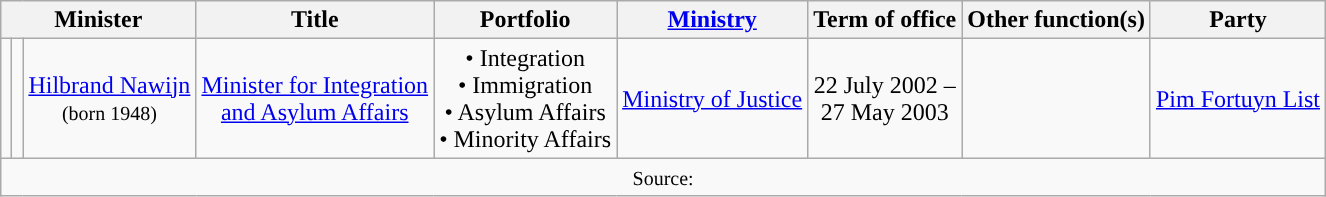<table class="wikitable" style="text-align:center">
<tr>
<th colspan=3>Minister</th>
<th>Title</th>
<th>Portfolio</th>
<th><a href='#'>Ministry</a></th>
<th>Term of office</th>
<th>Other function(s)</th>
<th>Party</th>
</tr>
<tr>
<td style="background:"></td>
<td></td>
<td><a href='#'>Hilbrand Nawijn</a> <br> <small>(born 1948)</small></td>
<td><a href='#'>Minister for Integration <br> and Asylum Affairs</a></td>
<td>• Integration <br> • Immigration <br> • Asylum Affairs <br> • Minority Affairs</td>
<td><a href='#'>Ministry of Justice</a></td>
<td>22 July 2002 – <br> 27 May 2003</td>
<td></td>
<td><a href='#'>Pim Fortuyn List</a></td>
</tr>
<tr>
<td colspan=9><small>Source:</small></td>
</tr>
</table>
